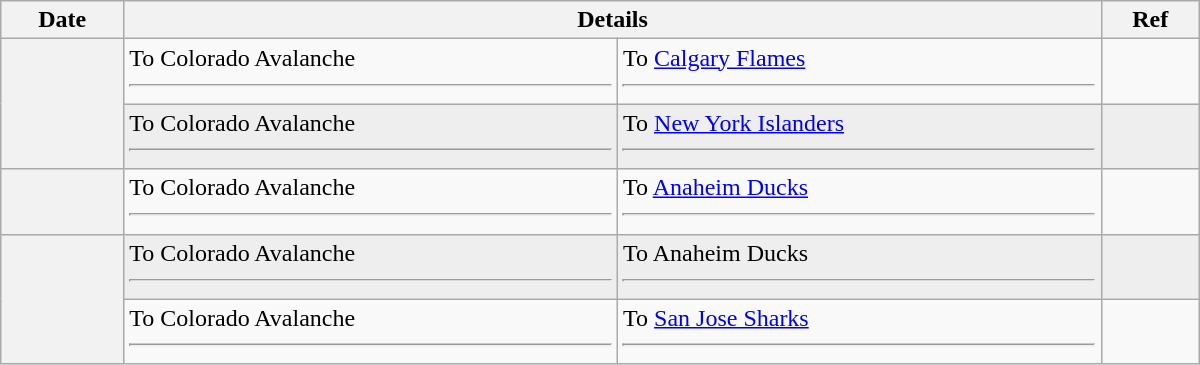<table class="wikitable plainrowheaders" style="width: 50em;">
<tr>
<th scope="col">Date</th>
<th scope="col" colspan="2">Details</th>
<th scope="col">Ref</th>
</tr>
<tr>
<th scope="row" rowspan=2></th>
<td valign="top">To Colorado Avalanche <hr></td>
<td valign="top">To <a href='#'>Calgary Flames</a> <hr></td>
<td></td>
</tr>
<tr bgcolor="#eeeeee">
<td valign="top">To Colorado Avalanche <hr></td>
<td valign="top">To <a href='#'>New York Islanders</a> <hr></td>
<td></td>
</tr>
<tr>
<th scope="row"></th>
<td valign="top">To Colorado Avalanche <hr></td>
<td valign="top">To <a href='#'>Anaheim Ducks</a> <hr></td>
<td></td>
</tr>
<tr bgcolor="#eeeeee">
<th scope="row" rowspan=2></th>
<td valign="top">To Colorado Avalanche <hr></td>
<td valign="top">To Anaheim Ducks <hr></td>
<td></td>
</tr>
<tr>
<td valign="top">To Colorado Avalanche <hr></td>
<td valign="top">To <a href='#'>San Jose Sharks</a> <hr></td>
<td></td>
</tr>
</table>
